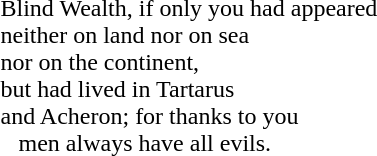<table style="border: 0px; margin-left:100px; white-space:nowrap;">
<tr>
<th scope="col" width="400px"></th>
<th scope="col" width="400px"></th>
</tr>
<tr border="0">
</tr>
<tr Valign=top>
<td><br></td>
<td><br>Blind Wealth, if only you had appeared<br>
neither on land nor on sea<br>
nor on the continent,<br>
but had lived in Tartarus<br>
and Acheron; for thanks to you<br>
   men always have all evils.</td>
</tr>
</table>
